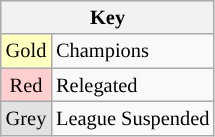<table class="wikitable" style="font-size:85%">
<tr>
<th colspan=2>Key</th>
</tr>
<tr>
<td bgcolor="#ffffbf" style="text-align: center;">Gold</td>
<td>Champions</td>
</tr>
<tr>
<td bgcolor="#ffcfcf" style="text-align: center;">Red</td>
<td>Relegated</td>
</tr>
<tr>
<td bgcolor="#e2e2e2" style="text-align: center;">Grey</td>
<td>League Suspended</td>
</tr>
</table>
